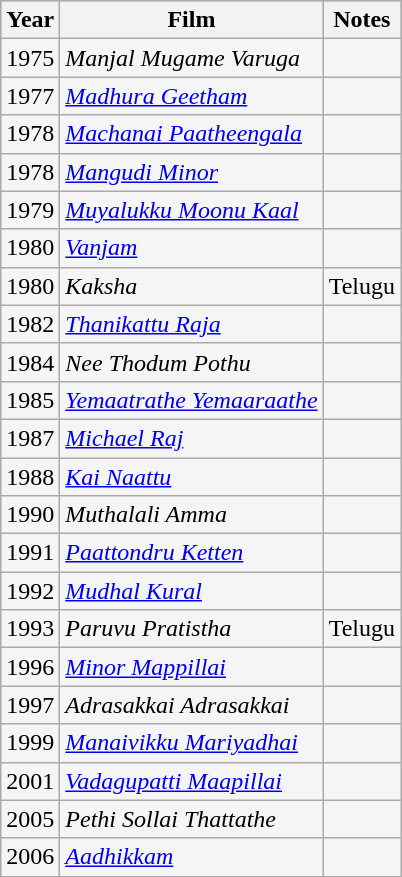<table class="wikitable sortable" style="background:#f5f5f5;">
<tr style="background:#B0C4DE;">
<th>Year</th>
<th>Film</th>
<th class=unsortable>Notes</th>
</tr>
<tr>
<td>1975</td>
<td><em>Manjal Mugame Varuga</em></td>
<td></td>
</tr>
<tr>
<td>1977</td>
<td><em><a href='#'>Madhura Geetham</a></em></td>
<td></td>
</tr>
<tr>
<td>1978</td>
<td><em><a href='#'>Machanai Paatheengala</a></em></td>
<td></td>
</tr>
<tr>
<td>1978</td>
<td><em><a href='#'>Mangudi Minor</a></em></td>
<td></td>
</tr>
<tr>
<td>1979</td>
<td><em><a href='#'>Muyalukku Moonu Kaal</a></em></td>
<td></td>
</tr>
<tr>
<td>1980</td>
<td><em><a href='#'>Vanjam</a></em></td>
<td></td>
</tr>
<tr>
<td>1980</td>
<td><em>Kaksha</em></td>
<td>Telugu</td>
</tr>
<tr>
<td>1982</td>
<td><em><a href='#'>Thanikattu Raja</a></em></td>
<td></td>
</tr>
<tr>
<td>1984</td>
<td><em>Nee Thodum Pothu</em></td>
<td></td>
</tr>
<tr>
<td>1985</td>
<td><em><a href='#'>Yemaatrathe Yemaaraathe</a></em></td>
<td></td>
</tr>
<tr>
<td>1987</td>
<td><em><a href='#'>Michael Raj</a></em></td>
<td></td>
</tr>
<tr>
<td>1988</td>
<td><em><a href='#'>Kai Naattu</a></em></td>
<td></td>
</tr>
<tr>
<td>1990</td>
<td><em>Muthalali Amma</em></td>
<td></td>
</tr>
<tr>
<td>1991</td>
<td><em><a href='#'>Paattondru Ketten</a></em></td>
<td></td>
</tr>
<tr>
<td>1992</td>
<td><em><a href='#'>Mudhal Kural</a></em></td>
<td></td>
</tr>
<tr>
<td>1993</td>
<td><em>Paruvu Pratistha</em></td>
<td>Telugu</td>
</tr>
<tr>
<td>1996</td>
<td><em><a href='#'>Minor Mappillai</a></em></td>
<td></td>
</tr>
<tr>
<td>1997</td>
<td><em>Adrasakkai Adrasakkai</em></td>
<td></td>
</tr>
<tr>
<td>1999</td>
<td><em><a href='#'>Manaivikku Mariyadhai</a></em></td>
<td></td>
</tr>
<tr>
<td>2001</td>
<td><em><a href='#'>Vadagupatti Maapillai</a></em></td>
<td></td>
</tr>
<tr>
<td>2005</td>
<td><em>Pethi Sollai Thattathe</em></td>
<td></td>
</tr>
<tr>
<td>2006</td>
<td><em><a href='#'>Aadhikkam</a></em></td>
<td></td>
</tr>
<tr>
</tr>
</table>
